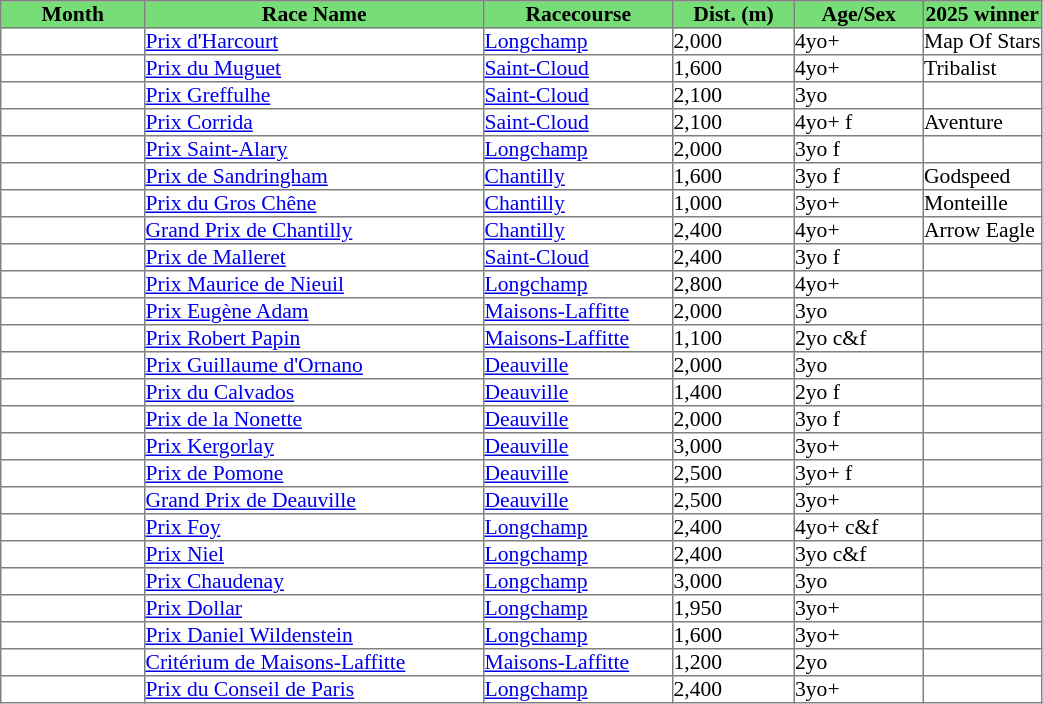<table class = "sortable" | border="1" cellpadding="0" style="border-collapse: collapse; font-size:90%">
<tr bgcolor="#77dd77" align="center">
<th>Month</th>
<th>Race Name</th>
<th>Racecourse</th>
<th>Dist. (m)</th>
<th>Age/Sex</th>
<th>2025 winner</th>
</tr>
<tr>
<td width=95px></td>
<td width=225px><a href='#'>Prix d'Harcourt</a></td>
<td width=125px><a href='#'>Longchamp</a></td>
<td width=80px>2,000</td>
<td width=85px>4yo+</td>
<td>Map Of Stars</td>
</tr>
<tr>
<td></td>
<td><a href='#'>Prix du Muguet</a></td>
<td><a href='#'>Saint-Cloud</a></td>
<td>1,600</td>
<td>4yo+</td>
<td>Tribalist</td>
</tr>
<tr>
<td></td>
<td><a href='#'>Prix Greffulhe</a></td>
<td><a href='#'>Saint-Cloud</a></td>
<td>2,100</td>
<td>3yo</td>
<td></td>
</tr>
<tr>
<td></td>
<td><a href='#'>Prix Corrida</a></td>
<td><a href='#'>Saint-Cloud</a></td>
<td>2,100</td>
<td>4yo+ f</td>
<td>Aventure</td>
</tr>
<tr>
<td></td>
<td><a href='#'>Prix Saint-Alary</a></td>
<td><a href='#'>Longchamp</a></td>
<td>2,000</td>
<td>3yo f</td>
<td></td>
</tr>
<tr>
<td></td>
<td><a href='#'>Prix de Sandringham</a></td>
<td><a href='#'>Chantilly</a></td>
<td>1,600</td>
<td>3yo f</td>
<td>Godspeed</td>
</tr>
<tr>
<td></td>
<td><a href='#'>Prix du Gros Chêne</a></td>
<td><a href='#'>Chantilly</a></td>
<td>1,000</td>
<td>3yo+</td>
<td>Monteille</td>
</tr>
<tr>
<td></td>
<td><a href='#'>Grand Prix de Chantilly</a></td>
<td><a href='#'>Chantilly</a></td>
<td>2,400</td>
<td>4yo+</td>
<td>Arrow Eagle</td>
</tr>
<tr>
<td></td>
<td><a href='#'>Prix de Malleret</a></td>
<td><a href='#'>Saint-Cloud</a></td>
<td>2,400</td>
<td>3yo f</td>
<td></td>
</tr>
<tr>
<td></td>
<td><a href='#'>Prix Maurice de Nieuil</a></td>
<td><a href='#'>Longchamp</a></td>
<td>2,800</td>
<td>4yo+</td>
<td></td>
</tr>
<tr>
<td></td>
<td><a href='#'>Prix Eugène Adam</a></td>
<td><a href='#'>Maisons-Laffitte</a></td>
<td>2,000</td>
<td>3yo</td>
<td></td>
</tr>
<tr>
<td></td>
<td><a href='#'>Prix Robert Papin</a></td>
<td><a href='#'>Maisons-Laffitte</a></td>
<td>1,100</td>
<td>2yo c&f</td>
<td></td>
</tr>
<tr>
<td></td>
<td><a href='#'>Prix Guillaume d'Ornano</a></td>
<td><a href='#'>Deauville</a></td>
<td>2,000</td>
<td>3yo</td>
<td></td>
</tr>
<tr>
<td></td>
<td><a href='#'>Prix du Calvados</a></td>
<td><a href='#'>Deauville</a></td>
<td>1,400</td>
<td>2yo f</td>
<td></td>
</tr>
<tr>
<td></td>
<td><a href='#'>Prix de la Nonette</a></td>
<td><a href='#'>Deauville</a></td>
<td>2,000</td>
<td>3yo f</td>
<td></td>
</tr>
<tr>
<td></td>
<td><a href='#'>Prix Kergorlay</a></td>
<td><a href='#'>Deauville</a></td>
<td>3,000</td>
<td>3yo+</td>
<td></td>
</tr>
<tr>
<td></td>
<td><a href='#'>Prix de Pomone</a></td>
<td><a href='#'>Deauville</a></td>
<td>2,500</td>
<td>3yo+ f</td>
<td></td>
</tr>
<tr>
<td></td>
<td><a href='#'>Grand Prix de Deauville</a></td>
<td><a href='#'>Deauville</a></td>
<td>2,500</td>
<td>3yo+</td>
<td></td>
</tr>
<tr>
<td></td>
<td><a href='#'>Prix Foy</a></td>
<td><a href='#'>Longchamp</a></td>
<td>2,400</td>
<td>4yo+ c&f</td>
<td></td>
</tr>
<tr>
<td></td>
<td><a href='#'>Prix Niel</a></td>
<td><a href='#'>Longchamp</a></td>
<td>2,400</td>
<td>3yo c&f</td>
<td></td>
</tr>
<tr>
<td></td>
<td><a href='#'>Prix Chaudenay</a></td>
<td><a href='#'>Longchamp</a></td>
<td>3,000</td>
<td>3yo</td>
<td></td>
</tr>
<tr>
<td></td>
<td><a href='#'>Prix Dollar</a></td>
<td><a href='#'>Longchamp</a></td>
<td>1,950</td>
<td>3yo+</td>
<td></td>
</tr>
<tr>
<td></td>
<td><a href='#'>Prix Daniel Wildenstein</a></td>
<td><a href='#'>Longchamp</a></td>
<td>1,600</td>
<td>3yo+</td>
<td></td>
</tr>
<tr>
<td></td>
<td><a href='#'>Critérium de Maisons-Laffitte</a></td>
<td><a href='#'>Maisons-Laffitte</a></td>
<td>1,200</td>
<td>2yo</td>
<td></td>
</tr>
<tr>
<td></td>
<td><a href='#'>Prix du Conseil de Paris</a></td>
<td><a href='#'>Longchamp</a></td>
<td>2,400</td>
<td>3yo+</td>
<td></td>
</tr>
</table>
